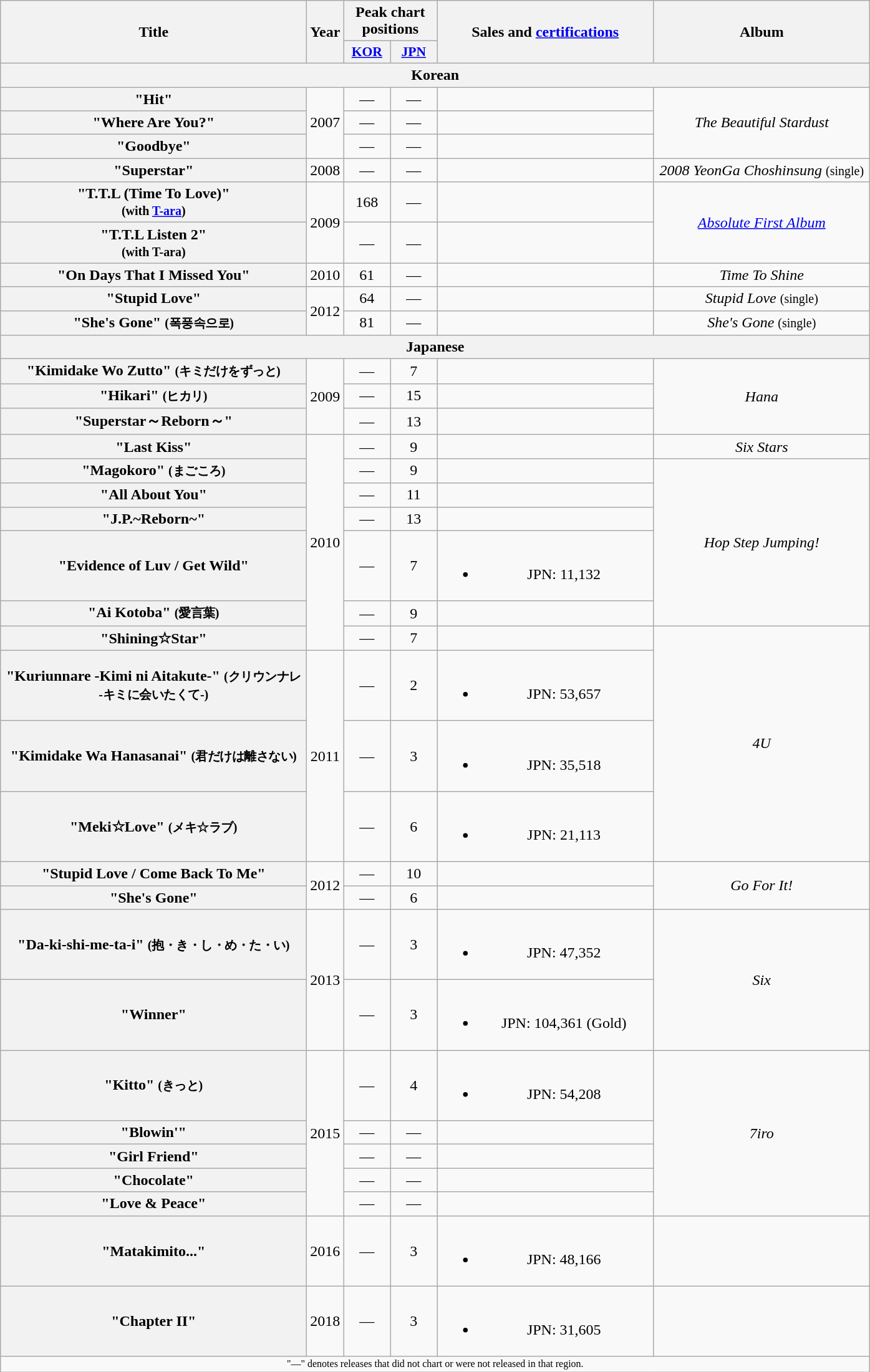<table class="wikitable plainrowheaders" style="text-align:center;">
<tr>
<th scope="col" rowspan="2" style="width:20em;">Title</th>
<th scope="col" rowspan="2">Year</th>
<th scope="col" colspan="2">Peak chart positions</th>
<th scope="col" rowspan="2" style="width:14em;">Sales and <a href='#'>certifications</a></th>
<th scope="col" rowspan="2" style="width:14em;">Album</th>
</tr>
<tr>
<th scope="col" style="width:3em;font-size:90%;"><a href='#'>KOR</a><br></th>
<th scope="col" style="width:3em;font-size:90%;"><a href='#'>JPN</a><br></th>
</tr>
<tr>
<th colspan="6">Korean</th>
</tr>
<tr>
<th scope="row">"Hit"</th>
<td rowspan="3">2007</td>
<td>—</td>
<td>—</td>
<td></td>
<td rowspan="3"><em>The Beautiful Stardust</em></td>
</tr>
<tr>
<th scope="row">"Where Are You?"</th>
<td>—</td>
<td>—</td>
<td></td>
</tr>
<tr>
<th scope="row">"Goodbye"</th>
<td>—</td>
<td>—</td>
<td></td>
</tr>
<tr>
<th scope="row">"Superstar"</th>
<td>2008</td>
<td>—</td>
<td>—</td>
<td></td>
<td><em>2008 YeonGa Choshinsung</em> <small>(single)</small></td>
</tr>
<tr>
<th scope="row">"T.T.L (Time To Love)"<br><small>(with <a href='#'>T-ara</a>)</small></th>
<td rowspan="2">2009</td>
<td>168</td>
<td>—</td>
<td></td>
<td rowspan="2"><em><a href='#'>Absolute First Album</a></em></td>
</tr>
<tr>
<th scope="row">"T.T.L Listen 2"<br><small>(with T-ara)</small></th>
<td>—</td>
<td>—</td>
<td></td>
</tr>
<tr>
<th scope="row">"On Days That I Missed You"</th>
<td>2010</td>
<td>61</td>
<td>—</td>
<td></td>
<td><em>Time To Shine</em></td>
</tr>
<tr>
<th scope="row">"Stupid Love"</th>
<td rowspan="2">2012</td>
<td>64</td>
<td>—</td>
<td></td>
<td><em>Stupid Love</em> <small>(single)</small></td>
</tr>
<tr>
<th scope="row">"She's Gone" <small>(폭풍속으로)</small></th>
<td>81</td>
<td>—</td>
<td></td>
<td><em>She's Gone</em> <small>(single)</small></td>
</tr>
<tr>
<th colspan="6">Japanese</th>
</tr>
<tr>
<th scope="row">"Kimidake Wo Zutto" <small>(キミだけをずっと)</small></th>
<td rowspan="3">2009</td>
<td>—</td>
<td>7</td>
<td></td>
<td rowspan="3"><em>Hana</em></td>
</tr>
<tr>
<th scope="row">"Hikari" <small>(ヒカリ)</small></th>
<td>—</td>
<td>15</td>
<td></td>
</tr>
<tr>
<th scope="row">"Superstar～Reborn～"</th>
<td>—</td>
<td>13</td>
<td></td>
</tr>
<tr>
<th scope="row">"Last Kiss"</th>
<td rowspan="7">2010</td>
<td>—</td>
<td>9</td>
<td></td>
<td><em>Six Stars</em></td>
</tr>
<tr>
<th scope="row">"Magokoro" <small>(まごころ)</small></th>
<td>—</td>
<td>9</td>
<td></td>
<td rowspan="5"><em>Hop Step Jumping!</em></td>
</tr>
<tr>
<th scope="row">"All About You"</th>
<td>—</td>
<td>11</td>
<td></td>
</tr>
<tr>
<th scope="row">"J.P.~Reborn~"</th>
<td>—</td>
<td>13</td>
<td></td>
</tr>
<tr>
<th scope="row">"Evidence of Luv / Get Wild"</th>
<td>—</td>
<td>7</td>
<td><br><ul><li>JPN: 11,132</li></ul></td>
</tr>
<tr>
<th scope="row">"Ai Kotoba" <small>(愛言葉)</small></th>
<td>—</td>
<td>9</td>
<td></td>
</tr>
<tr>
<th scope="row">"Shining☆Star"</th>
<td>—</td>
<td>7</td>
<td></td>
<td rowspan="4"><em>4U</em></td>
</tr>
<tr>
<th scope="row">"Kuriunnare -Kimi ni Aitakute-" <small>(クリウンナレ -キミに会いたくて-)</small></th>
<td rowspan="3">2011</td>
<td>—</td>
<td>2</td>
<td><br><ul><li>JPN: 53,657</li></ul></td>
</tr>
<tr>
<th scope="row">"Kimidake Wa Hanasanai" <small>(君だけは離さない)</small></th>
<td>—</td>
<td>3</td>
<td><br><ul><li>JPN: 35,518</li></ul></td>
</tr>
<tr>
<th scope="row">"Meki☆Love" <small>(メキ☆ラブ)</small></th>
<td>—</td>
<td>6</td>
<td><br><ul><li>JPN: 21,113</li></ul></td>
</tr>
<tr>
<th scope="row">"Stupid Love / Come Back To Me"</th>
<td rowspan="2">2012</td>
<td>—</td>
<td>10</td>
<td></td>
<td rowspan="2"><em>Go For It!</em></td>
</tr>
<tr>
<th scope="row">"She's Gone"</th>
<td>—</td>
<td>6</td>
<td></td>
</tr>
<tr>
<th scope="row">"Da-ki-shi-me-ta-i" <small>(抱・き・し・め・た・い)</small></th>
<td rowspan="2">2013</td>
<td>—</td>
<td>3</td>
<td><br><ul><li>JPN: 47,352</li></ul></td>
<td rowspan="2"><em>Six</em></td>
</tr>
<tr>
<th scope="row">"Winner"</th>
<td>—</td>
<td>3</td>
<td><br><ul><li>JPN: 104,361 (Gold)</li></ul></td>
</tr>
<tr>
<th scope="row">"Kitto" <small>(きっと)</small></th>
<td rowspan="5">2015</td>
<td>—</td>
<td>4</td>
<td><br><ul><li>JPN: 54,208</li></ul></td>
<td rowspan="5"><em>7iro</em></td>
</tr>
<tr>
<th scope="row">"Blowin'"</th>
<td>—</td>
<td>—</td>
<td></td>
</tr>
<tr>
<th scope="row">"Girl Friend"</th>
<td>—</td>
<td>—</td>
<td></td>
</tr>
<tr>
<th scope="row">"Chocolate"</th>
<td>—</td>
<td>—</td>
<td></td>
</tr>
<tr>
<th scope="row">"Love & Peace"</th>
<td>—</td>
<td>—</td>
<td></td>
</tr>
<tr>
<th scope="row">"Matakimito..."</th>
<td>2016</td>
<td>—</td>
<td>3</td>
<td><br><ul><li>JPN: 48,166</li></ul></td>
<td></td>
</tr>
<tr>
<th scope="row">"Chapter II"</th>
<td>2018</td>
<td>—</td>
<td>3</td>
<td><br><ul><li>JPN: 31,605</li></ul></td>
<td></td>
</tr>
<tr>
<td colspan="6" style="font-size:8pt">"—" denotes releases that did not chart or were not released in that region.</td>
</tr>
</table>
